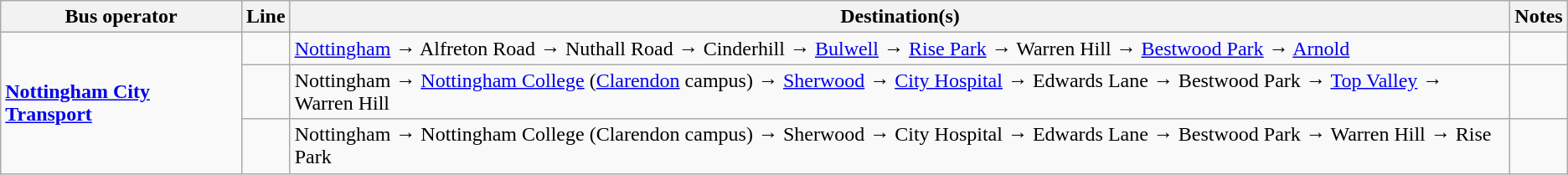<table class="wikitable">
<tr>
<th>Bus operator</th>
<th>Line</th>
<th>Destination(s)</th>
<th>Notes</th>
</tr>
<tr>
<td rowspan="3"><strong><a href='#'>Nottingham City Transport</a></strong></td>
<td><strong></strong></td>
<td><a href='#'>Nottingham</a> → Alfreton Road → Nuthall Road → Cinderhill → <a href='#'>Bulwell</a> → <a href='#'>Rise Park</a> → Warren Hill → <a href='#'>Bestwood Park</a> → <a href='#'>Arnold</a></td>
<td></td>
</tr>
<tr>
<td><strong></strong></td>
<td>Nottingham → <a href='#'>Nottingham College</a> (<a href='#'>Clarendon</a> campus) → <a href='#'>Sherwood</a> → <a href='#'>City Hospital</a> → Edwards Lane → Bestwood Park → <a href='#'>Top Valley</a> → Warren Hill</td>
<td></td>
</tr>
<tr>
<td><strong></strong></td>
<td>Nottingham → Nottingham College (Clarendon campus) → Sherwood → City Hospital → Edwards Lane → Bestwood Park → Warren Hill → Rise Park</td>
<td></td>
</tr>
</table>
